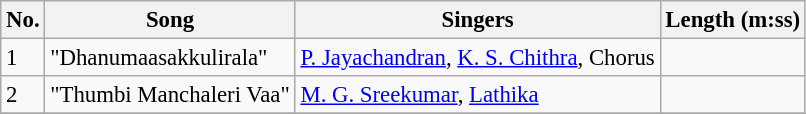<table class="wikitable" style="font-size:95%;">
<tr>
<th>No.</th>
<th>Song</th>
<th>Singers</th>
<th>Length (m:ss)</th>
</tr>
<tr>
<td>1</td>
<td>"Dhanumaasakkulirala"</td>
<td><a href='#'>P. Jayachandran</a>, <a href='#'>K. S. Chithra</a>, Chorus</td>
<td></td>
</tr>
<tr>
<td>2</td>
<td>"Thumbi Manchaleri Vaa"</td>
<td><a href='#'>M. G. Sreekumar</a>, <a href='#'>Lathika</a></td>
<td></td>
</tr>
<tr>
</tr>
</table>
